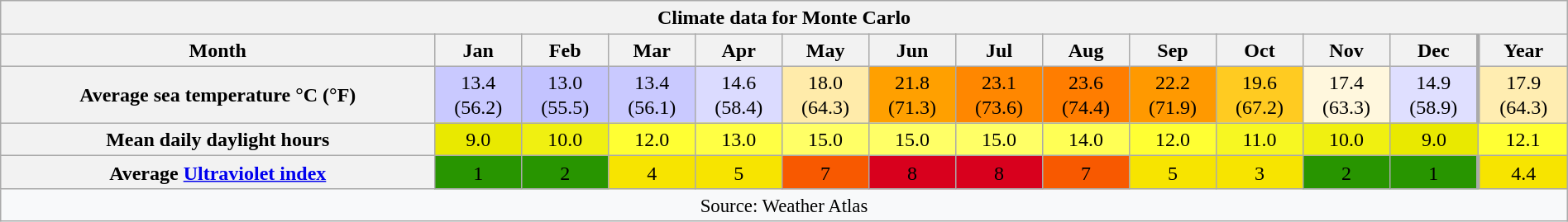<table style="width:100%;text-align:center;line-height:1.2em;margin-left:auto;margin-right:auto" class="wikitable mw-collapsible">
<tr>
<th Colspan=14>Climate data for Monte Carlo</th>
</tr>
<tr>
<th>Month</th>
<th>Jan</th>
<th>Feb</th>
<th>Mar</th>
<th>Apr</th>
<th>May</th>
<th>Jun</th>
<th>Jul</th>
<th>Aug</th>
<th>Sep</th>
<th>Oct</th>
<th>Nov</th>
<th>Dec</th>
<th style="border-left-width:medium">Year</th>
</tr>
<tr>
<th>Average sea temperature °C (°F)</th>
<td style="background:#C9C9FF;color:#000000;">13.4<br>(56.2)</td>
<td style="background:#C3C3FF;color:#000000;">13.0<br>(55.5)</td>
<td style="background:#C9C9FF;color:#000000;">13.4<br>(56.1)</td>
<td style="background:#DBDBFF;color:#000000;">14.6<br>(58.4)</td>
<td style="background:#FFEBAA;color:#000000;">18.0<br>(64.3)</td>
<td style="background:#FFA000;color:#000000;">21.8<br>(71.3)</td>
<td style="background:#FF8700;color:#000000;">23.1<br>(73.6)</td>
<td style="background:#FF7D00;color:#000000;">23.6<br>(74.4)</td>
<td style="background:#FF9900;color:#000000;">22.2<br>(71.9)</td>
<td style="background:#FFCB21;color:#000000;">19.6<br>(67.2)</td>
<td style="background:#FFF7DD;color:#000000;">17.4<br>(63.3)</td>
<td style="background:#DFDFFF;color:#000000;">14.9<br>(58.9)</td>
<td style="background:#FFEDB1;color:#000000;border-left-width:medium">17.9<br>(64.3)</td>
</tr>
<tr>
<th>Mean daily daylight hours</th>
<td style="background:#E9E900;color:#000000;">9.0</td>
<td style="background:#F0F011;color:#000000;">10.0</td>
<td style="background:#FFFF33;color:#000000;">12.0</td>
<td style="background:#FFFF44;color:#000000;">13.0</td>
<td style="background:#FFFF66;color:#000000;">15.0</td>
<td style="background:#FFFF66;color:#000000;">15.0</td>
<td style="background:#FFFF66;color:#000000;">15.0</td>
<td style="background:#FFFF55;color:#000000;">14.0</td>
<td style="background:#FFFF33;color:#000000;">12.0</td>
<td style="background:#F7F722;color:#000000;">11.0</td>
<td style="background:#F0F011;color:#000000;">10.0</td>
<td style="background:#E9E900;color:#000000;">9.0</td>
<td style="background:#FFFF34;color:#000000;">12.1</td>
</tr>
<tr>
<th>Average <a href='#'>Ultraviolet index</a></th>
<td style="background:#289500;color:#000000;">1</td>
<td style="background:#289500;color:#000000;">2</td>
<td style="background:#f7e400;color:#000000;">4</td>
<td style="background:#f7e400;color:#000000;">5</td>
<td style="background:#f85900;color:#000000;">7</td>
<td style="background:#d8001d;color:#000000;">8</td>
<td style="background:#d8001d;color:#000000;">8</td>
<td style="background:#f85900;color:#000000;">7</td>
<td style="background:#f7e400;color:#000000;">5</td>
<td style="background:#f7e400;color:#000000;">3</td>
<td style="background:#289500;color:#000000;">2</td>
<td style="background:#289500;color:#000000;">1</td>
<td style="background:#f7e400;color:#000000;border-left-width:medium">4.4</td>
</tr>
<tr>
<th Colspan=14 style="background:#f8f9fa;font-weight:normal;font-size:95%;">Source: Weather Atlas </th>
</tr>
</table>
